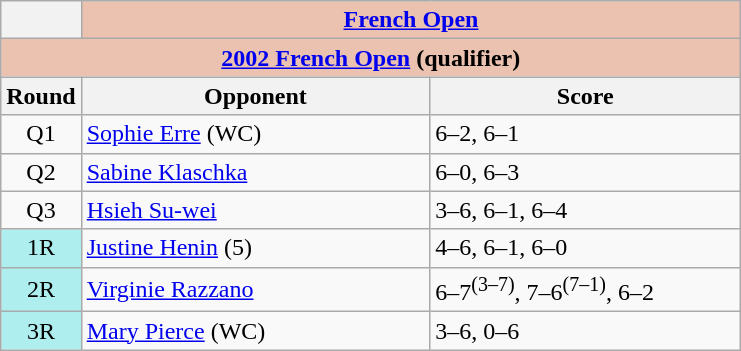<table class="wikitable collapsible collapsed">
<tr>
<th></th>
<th colspan=2 style="background:#ebc2af;"><a href='#'>French Open</a></th>
</tr>
<tr>
<th colspan=3 style="background:#ebc2af;"><a href='#'>2002 French Open</a> (qualifier)</th>
</tr>
<tr>
<th>Round</th>
<th width=225>Opponent</th>
<th width=200>Score</th>
</tr>
<tr>
<td style="text-align:center;">Q1</td>
<td> <a href='#'>Sophie Erre</a> (WC)</td>
<td>6–2, 6–1</td>
</tr>
<tr>
<td style="text-align:center;">Q2</td>
<td> <a href='#'>Sabine Klaschka</a></td>
<td>6–0, 6–3</td>
</tr>
<tr>
<td style="text-align:center;">Q3</td>
<td> <a href='#'>Hsieh Su-wei</a></td>
<td>3–6, 6–1, 6–4</td>
</tr>
<tr>
<td style="text-align:center; background:#afeeee;">1R</td>
<td> <a href='#'>Justine Henin</a> (5)</td>
<td>4–6, 6–1, 6–0</td>
</tr>
<tr>
<td style="text-align:center; background:#afeeee;">2R</td>
<td> <a href='#'>Virginie Razzano</a></td>
<td>6–7<sup>(3–7)</sup>, 7–6<sup>(7–1)</sup>, 6–2</td>
</tr>
<tr>
<td style="text-align:center; background:#afeeee;">3R</td>
<td> <a href='#'>Mary Pierce</a> (WC)</td>
<td>3–6, 0–6</td>
</tr>
</table>
